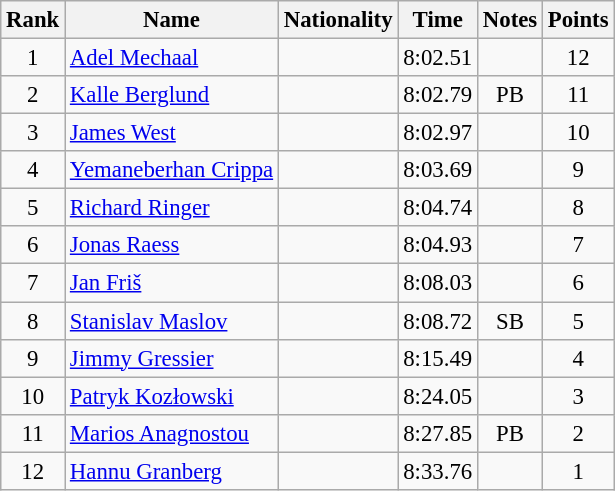<table class="wikitable sortable" style="text-align:center; font-size:95%">
<tr>
<th>Rank</th>
<th>Name</th>
<th>Nationality</th>
<th>Time</th>
<th>Notes</th>
<th>Points</th>
</tr>
<tr>
<td>1</td>
<td align=left><a href='#'>Adel Mechaal</a></td>
<td align=left></td>
<td>8:02.51</td>
<td></td>
<td>12</td>
</tr>
<tr>
<td>2</td>
<td align=left><a href='#'>Kalle Berglund</a></td>
<td align=left></td>
<td>8:02.79</td>
<td>PB</td>
<td>11</td>
</tr>
<tr>
<td>3</td>
<td align=left><a href='#'>James West</a></td>
<td align=left></td>
<td>8:02.97</td>
<td></td>
<td>10</td>
</tr>
<tr>
<td>4</td>
<td align=left><a href='#'>Yemaneberhan Crippa</a></td>
<td align=left></td>
<td>8:03.69</td>
<td></td>
<td>9</td>
</tr>
<tr>
<td>5</td>
<td align=left><a href='#'>Richard Ringer</a></td>
<td align=left></td>
<td>8:04.74</td>
<td></td>
<td>8</td>
</tr>
<tr>
<td>6</td>
<td align=left><a href='#'>Jonas Raess</a></td>
<td align=left></td>
<td>8:04.93</td>
<td></td>
<td>7</td>
</tr>
<tr>
<td>7</td>
<td align=left><a href='#'>Jan Friš</a></td>
<td align=left></td>
<td>8:08.03</td>
<td></td>
<td>6</td>
</tr>
<tr>
<td>8</td>
<td align=left><a href='#'>Stanislav Maslov</a></td>
<td align=left></td>
<td>8:08.72</td>
<td>SB</td>
<td>5</td>
</tr>
<tr>
<td>9</td>
<td align=left><a href='#'>Jimmy Gressier</a></td>
<td align=left></td>
<td>8:15.49</td>
<td></td>
<td>4</td>
</tr>
<tr>
<td>10</td>
<td align=left><a href='#'>Patryk Kozłowski</a></td>
<td align=left></td>
<td>8:24.05</td>
<td></td>
<td>3</td>
</tr>
<tr>
<td>11</td>
<td align=left><a href='#'>Marios Anagnostou</a></td>
<td align=left></td>
<td>8:27.85</td>
<td>PB</td>
<td>2</td>
</tr>
<tr>
<td>12</td>
<td align=left><a href='#'>Hannu Granberg</a></td>
<td align=left></td>
<td>8:33.76</td>
<td></td>
<td>1</td>
</tr>
</table>
